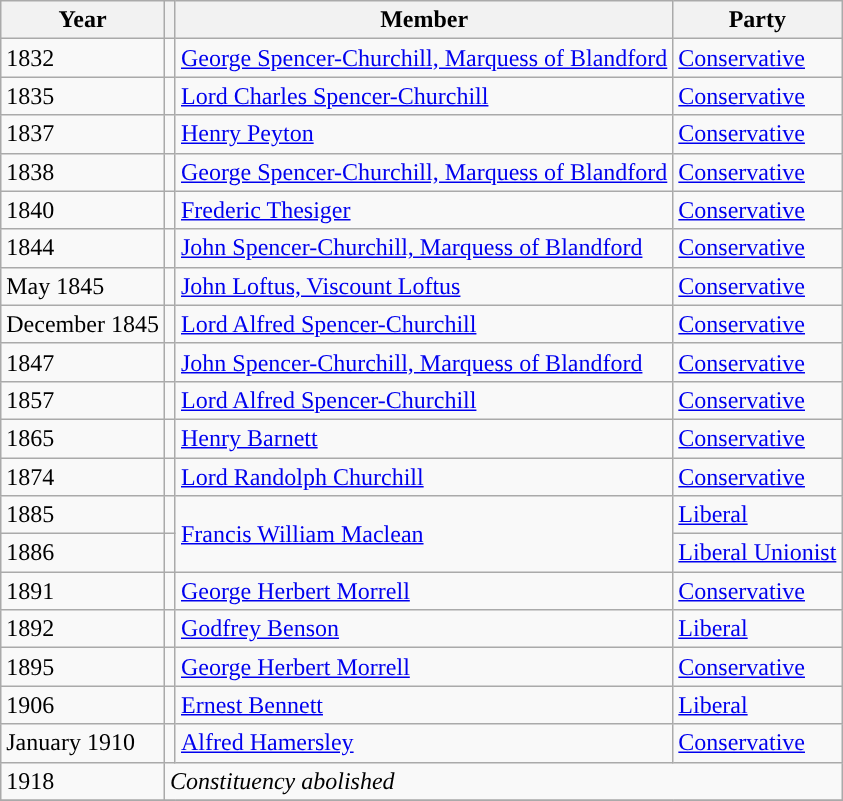<table class="wikitable">
<tr>
<th>Year</th>
<th></th>
<th>Member</th>
<th>Party</th>
</tr>
<tr>
<td>1832</td>
<td style="color:inherit;background-color: "></td>
<td><a href='#'>George Spencer-Churchill, Marquess of Blandford</a></td>
<td><a href='#'>Conservative</a></td>
</tr>
<tr>
<td>1835</td>
<td style="color:inherit;background-color: "></td>
<td><a href='#'>Lord Charles Spencer-Churchill</a></td>
<td><a href='#'>Conservative</a></td>
</tr>
<tr>
<td>1837</td>
<td style="color:inherit;background-color: "></td>
<td><a href='#'>Henry Peyton</a></td>
<td><a href='#'>Conservative</a></td>
</tr>
<tr>
<td>1838</td>
<td style="color:inherit;background-color: "></td>
<td><a href='#'>George Spencer-Churchill, Marquess of Blandford</a></td>
<td><a href='#'>Conservative</a></td>
</tr>
<tr>
<td>1840</td>
<td style="color:inherit;background-color: "></td>
<td><a href='#'>Frederic Thesiger</a></td>
<td><a href='#'>Conservative</a></td>
</tr>
<tr>
<td>1844</td>
<td style="color:inherit;background-color: "></td>
<td><a href='#'>John Spencer-Churchill, Marquess of Blandford</a></td>
<td><a href='#'>Conservative</a></td>
</tr>
<tr>
<td>May 1845</td>
<td style="color:inherit;background-color: "></td>
<td><a href='#'>John Loftus, Viscount Loftus</a></td>
<td><a href='#'>Conservative</a></td>
</tr>
<tr>
<td>December 1845</td>
<td style="color:inherit;background-color: "></td>
<td><a href='#'>Lord Alfred Spencer-Churchill</a></td>
<td><a href='#'>Conservative</a></td>
</tr>
<tr>
<td>1847</td>
<td style="color:inherit;background-color: "></td>
<td><a href='#'>John Spencer-Churchill, Marquess of Blandford</a></td>
<td><a href='#'>Conservative</a></td>
</tr>
<tr>
<td>1857</td>
<td style="color:inherit;background-color: "></td>
<td><a href='#'>Lord Alfred Spencer-Churchill</a></td>
<td><a href='#'>Conservative</a></td>
</tr>
<tr>
<td>1865</td>
<td style="color:inherit;background-color: "></td>
<td><a href='#'>Henry Barnett</a></td>
<td><a href='#'>Conservative</a></td>
</tr>
<tr>
<td>1874</td>
<td style="color:inherit;background-color: "></td>
<td><a href='#'>Lord Randolph Churchill</a></td>
<td><a href='#'>Conservative</a></td>
</tr>
<tr>
<td>1885</td>
<td style="color:inherit;background-color: "></td>
<td rowspan="2"><a href='#'>Francis William Maclean</a></td>
<td><a href='#'>Liberal</a></td>
</tr>
<tr>
<td>1886</td>
<td style="color:inherit;background-color: "></td>
<td><a href='#'>Liberal Unionist</a></td>
</tr>
<tr>
<td>1891</td>
<td style="color:inherit;background-color: "></td>
<td><a href='#'>George Herbert Morrell</a></td>
<td><a href='#'>Conservative</a></td>
</tr>
<tr>
<td>1892</td>
<td style="color:inherit;background-color: "></td>
<td><a href='#'>Godfrey Benson</a></td>
<td><a href='#'>Liberal</a></td>
</tr>
<tr>
<td>1895</td>
<td style="color:inherit;background-color: "></td>
<td><a href='#'>George Herbert Morrell</a></td>
<td><a href='#'>Conservative</a></td>
</tr>
<tr>
<td>1906</td>
<td style="color:inherit;background-color: "></td>
<td><a href='#'>Ernest Bennett</a></td>
<td><a href='#'>Liberal</a></td>
</tr>
<tr>
<td>January 1910</td>
<td style="color:inherit;background-color: "></td>
<td><a href='#'>Alfred Hamersley</a></td>
<td><a href='#'>Conservative</a></td>
</tr>
<tr>
<td>1918</td>
<td colspan=3><em>Constituency abolished</em></td>
</tr>
<tr>
</tr>
</table>
